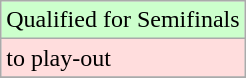<table class="wikitable">
<tr width=10px bgcolor="#ccffcc">
<td>Qualified for Semifinals</td>
</tr>
<tr width=10px bgcolor="#ffdddd">
<td>to play-out</td>
</tr>
<tr>
</tr>
</table>
